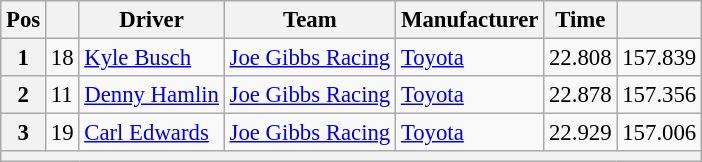<table class="wikitable" style="font-size:95%">
<tr>
<th>Pos</th>
<th></th>
<th>Driver</th>
<th>Team</th>
<th>Manufacturer</th>
<th>Time</th>
<th></th>
</tr>
<tr>
<th>1</th>
<td>18</td>
<td><a href='#'>Kyle Busch</a></td>
<td><a href='#'>Joe Gibbs Racing</a></td>
<td><a href='#'>Toyota</a></td>
<td>22.808</td>
<td>157.839</td>
</tr>
<tr>
<th>2</th>
<td>11</td>
<td><a href='#'>Denny Hamlin</a></td>
<td><a href='#'>Joe Gibbs Racing</a></td>
<td><a href='#'>Toyota</a></td>
<td>22.878</td>
<td>157.356</td>
</tr>
<tr>
<th>3</th>
<td>19</td>
<td><a href='#'>Carl Edwards</a></td>
<td><a href='#'>Joe Gibbs Racing</a></td>
<td><a href='#'>Toyota</a></td>
<td>22.929</td>
<td>157.006</td>
</tr>
<tr>
<th colspan="7"></th>
</tr>
</table>
